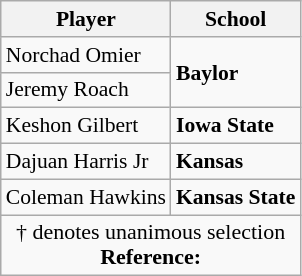<table class="wikitable" style="white-space:nowrap; font-size:90%;">
<tr>
<th>Player</th>
<th>School</th>
</tr>
<tr ,>
<td>Norchad Omier</td>
<td rowspan=2><strong>Baylor</strong></td>
</tr>
<tr>
<td>Jeremy Roach</td>
</tr>
<tr>
<td>Keshon Gilbert</td>
<td><strong>Iowa State</strong></td>
</tr>
<tr>
<td>Dajuan Harris Jr</td>
<td><strong>Kansas</strong></td>
</tr>
<tr>
<td>Coleman Hawkins</td>
<td><strong>Kansas State</strong></td>
</tr>
<tr>
<td colspan="4"  style="font-size:11pt; text-align:center;">† denotes unanimous selection<br><strong>Reference:</strong></td>
</tr>
</table>
